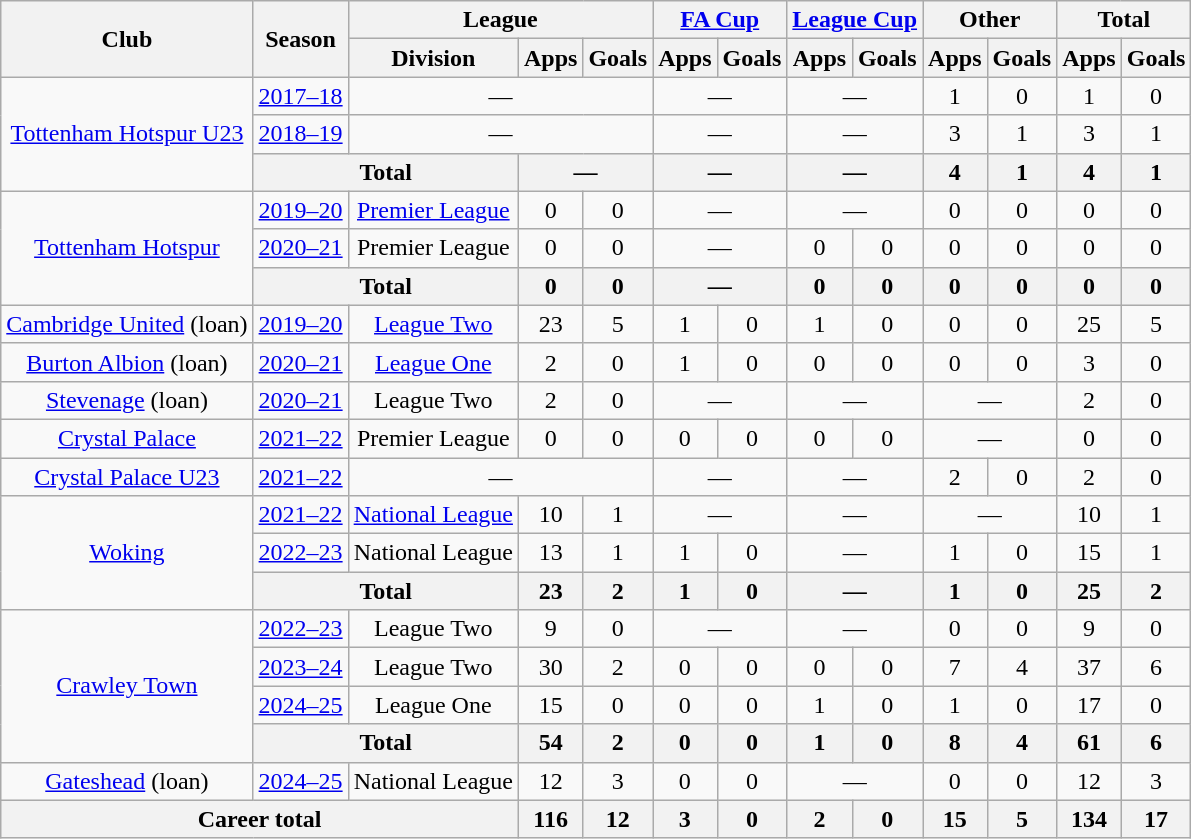<table class="wikitable" style="text-align:center">
<tr>
<th rowspan="2">Club</th>
<th rowspan="2">Season</th>
<th colspan="3">League</th>
<th colspan="2"><a href='#'>FA Cup</a></th>
<th colspan="2"><a href='#'>League Cup</a></th>
<th colspan="2">Other</th>
<th colspan="2">Total</th>
</tr>
<tr>
<th>Division</th>
<th>Apps</th>
<th>Goals</th>
<th>Apps</th>
<th>Goals</th>
<th>Apps</th>
<th>Goals</th>
<th>Apps</th>
<th>Goals</th>
<th>Apps</th>
<th>Goals</th>
</tr>
<tr>
<td rowspan="3"><a href='#'>Tottenham Hotspur U23</a></td>
<td><a href='#'>2017–18</a></td>
<td colspan="3">—</td>
<td colspan="2">—</td>
<td colspan="2">—</td>
<td>1</td>
<td>0</td>
<td>1</td>
<td>0</td>
</tr>
<tr>
<td><a href='#'>2018–19</a></td>
<td colspan="3">—</td>
<td colspan="2">—</td>
<td colspan="2">—</td>
<td>3</td>
<td>1</td>
<td>3</td>
<td>1</td>
</tr>
<tr>
<th colspan="2">Total</th>
<th colspan="2">—</th>
<th colspan="2">—</th>
<th colspan="2">—</th>
<th>4</th>
<th>1</th>
<th>4</th>
<th>1</th>
</tr>
<tr>
<td rowspan="3"><a href='#'>Tottenham Hotspur</a></td>
<td><a href='#'>2019–20</a></td>
<td><a href='#'>Premier League</a></td>
<td>0</td>
<td>0</td>
<td colspan="2">—</td>
<td colspan="2">—</td>
<td>0</td>
<td>0</td>
<td>0</td>
<td>0</td>
</tr>
<tr>
<td><a href='#'>2020–21</a></td>
<td>Premier League</td>
<td>0</td>
<td>0</td>
<td colspan="2">—</td>
<td>0</td>
<td>0</td>
<td>0</td>
<td>0</td>
<td>0</td>
<td>0</td>
</tr>
<tr>
<th colspan="2">Total</th>
<th>0</th>
<th>0</th>
<th colspan="2">—</th>
<th>0</th>
<th>0</th>
<th>0</th>
<th>0</th>
<th>0</th>
<th>0</th>
</tr>
<tr>
<td><a href='#'>Cambridge United</a> (loan)</td>
<td><a href='#'>2019–20</a></td>
<td><a href='#'>League Two</a></td>
<td>23</td>
<td>5</td>
<td>1</td>
<td>0</td>
<td>1</td>
<td>0</td>
<td>0</td>
<td>0</td>
<td>25</td>
<td>5</td>
</tr>
<tr>
<td><a href='#'>Burton Albion</a> (loan)</td>
<td><a href='#'>2020–21</a></td>
<td><a href='#'>League One</a></td>
<td>2</td>
<td>0</td>
<td>1</td>
<td>0</td>
<td>0</td>
<td>0</td>
<td>0</td>
<td>0</td>
<td>3</td>
<td>0</td>
</tr>
<tr>
<td><a href='#'>Stevenage</a> (loan)</td>
<td><a href='#'>2020–21</a></td>
<td>League Two</td>
<td>2</td>
<td>0</td>
<td colspan="2">—</td>
<td colspan="2">—</td>
<td colspan="2">—</td>
<td>2</td>
<td>0</td>
</tr>
<tr>
<td><a href='#'>Crystal Palace</a></td>
<td><a href='#'>2021–22</a></td>
<td>Premier League</td>
<td>0</td>
<td>0</td>
<td>0</td>
<td>0</td>
<td>0</td>
<td>0</td>
<td colspan="2">—</td>
<td>0</td>
<td>0</td>
</tr>
<tr>
<td><a href='#'>Crystal Palace U23</a></td>
<td><a href='#'>2021–22</a></td>
<td colspan="3">—</td>
<td colspan="2">—</td>
<td colspan="2">—</td>
<td>2</td>
<td>0</td>
<td>2</td>
<td>0</td>
</tr>
<tr>
<td rowspan="3"><a href='#'>Woking</a></td>
<td><a href='#'>2021–22</a></td>
<td><a href='#'>National League</a></td>
<td>10</td>
<td>1</td>
<td colspan="2">—</td>
<td colspan="2">—</td>
<td colspan="2">—</td>
<td>10</td>
<td>1</td>
</tr>
<tr>
<td><a href='#'>2022–23</a></td>
<td>National League</td>
<td>13</td>
<td>1</td>
<td>1</td>
<td>0</td>
<td colspan="2">—</td>
<td>1</td>
<td>0</td>
<td>15</td>
<td>1</td>
</tr>
<tr>
<th colspan="2">Total</th>
<th>23</th>
<th>2</th>
<th>1</th>
<th>0</th>
<th colspan="2">—</th>
<th>1</th>
<th>0</th>
<th>25</th>
<th>2</th>
</tr>
<tr>
<td rowspan="4"><a href='#'>Crawley Town</a></td>
<td><a href='#'>2022–23</a></td>
<td>League Two</td>
<td>9</td>
<td>0</td>
<td colspan="2">—</td>
<td colspan="2">—</td>
<td>0</td>
<td>0</td>
<td>9</td>
<td>0</td>
</tr>
<tr>
<td><a href='#'>2023–24</a></td>
<td>League Two</td>
<td>30</td>
<td>2</td>
<td>0</td>
<td>0</td>
<td>0</td>
<td>0</td>
<td>7</td>
<td>4</td>
<td>37</td>
<td>6</td>
</tr>
<tr>
<td><a href='#'>2024–25</a></td>
<td>League One</td>
<td>15</td>
<td>0</td>
<td>0</td>
<td>0</td>
<td>1</td>
<td>0</td>
<td>1</td>
<td>0</td>
<td>17</td>
<td>0</td>
</tr>
<tr>
<th colspan="2">Total</th>
<th>54</th>
<th>2</th>
<th>0</th>
<th>0</th>
<th>1</th>
<th>0</th>
<th>8</th>
<th>4</th>
<th>61</th>
<th>6</th>
</tr>
<tr>
<td><a href='#'>Gateshead</a> (loan)</td>
<td><a href='#'>2024–25</a></td>
<td>National League</td>
<td>12</td>
<td>3</td>
<td>0</td>
<td>0</td>
<td colspan="2">—</td>
<td>0</td>
<td>0</td>
<td>12</td>
<td>3</td>
</tr>
<tr>
<th colspan="3">Career total</th>
<th>116</th>
<th>12</th>
<th>3</th>
<th>0</th>
<th>2</th>
<th>0</th>
<th>15</th>
<th>5</th>
<th>134</th>
<th>17</th>
</tr>
</table>
